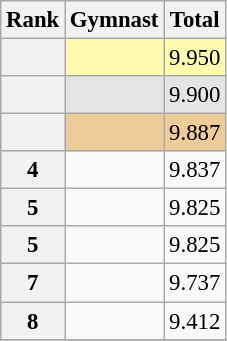<table class="wikitable sortable" style="text-align:center; font-size:95%">
<tr>
<th scope=col>Rank</th>
<th scope=col>Gymnast</th>
<th scope=col>Total</th>
</tr>
<tr bgcolor=fffcaf>
<th scope=row style="text-align:center"></th>
<td align=left></td>
<td>9.950</td>
</tr>
<tr bgcolor=e5e5e5>
<th scope=row style="text-align:center"></th>
<td align=left></td>
<td>9.900</td>
</tr>
<tr bgcolor=eecc99>
<th scope=row style="text-align:center"></th>
<td align=left></td>
<td>9.887</td>
</tr>
<tr>
<th scope=row style="text-align:center">4</th>
<td align=left></td>
<td>9.837</td>
</tr>
<tr>
<th scope=row style="text-align:center">5</th>
<td align=left></td>
<td>9.825</td>
</tr>
<tr>
<th scope=row style="text-align:center">5</th>
<td align=left></td>
<td>9.825</td>
</tr>
<tr>
<th scope=row style="text-align:center">7</th>
<td align=left></td>
<td>9.737</td>
</tr>
<tr>
<th scope=row style="text-align:center">8</th>
<td align=left></td>
<td>9.412</td>
</tr>
<tr>
</tr>
</table>
